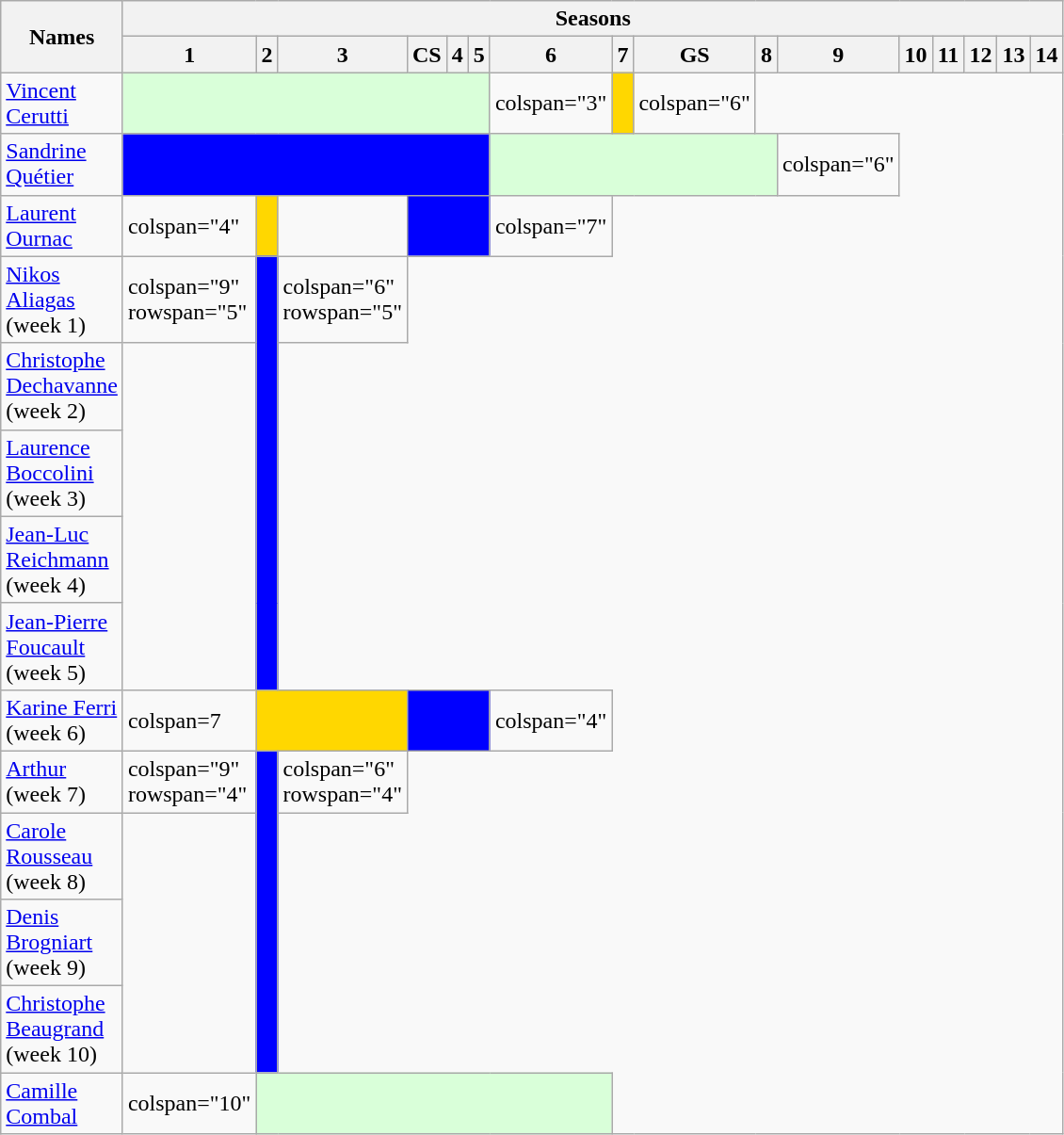<table class="wikitable" width="50%">
<tr>
<th scope=col rowspan="2">Names</th>
<th colspan="16" scope="col">Seasons</th>
</tr>
<tr>
<th>1</th>
<th>2</th>
<th>3</th>
<th>CS</th>
<th>4</th>
<th>5</th>
<th>6</th>
<th>7</th>
<th>GS</th>
<th>8</th>
<th>9</th>
<th>10</th>
<th>11</th>
<th>12</th>
<th>13</th>
<th>14</th>
</tr>
<tr>
<td><a href='#'>Vincent Cerutti</a></td>
<td colspan="6" style="background:#d9ffd9"></td>
<td>colspan="3" </td>
<td style="background:gold"></td>
<td>colspan="6" </td>
</tr>
<tr>
<td><a href='#'>Sandrine Quétier</a></td>
<td style="background:blue" colspan="6"></td>
<td style="background:#d9ffd9" colspan="4"></td>
<td>colspan="6" </td>
</tr>
<tr>
<td><a href='#'>Laurent Ournac</a></td>
<td>colspan="4" </td>
<td style="background:gold"></td>
<td></td>
<td colspan="3" style="background:blue"></td>
<td>colspan="7" </td>
</tr>
<tr>
<td><a href='#'>Nikos Aliagas</a> (week 1)</td>
<td>colspan="9" rowspan="5" </td>
<td rowspan="5" style="background:blue"></td>
<td>colspan="6" rowspan="5" </td>
</tr>
<tr>
<td><a href='#'>Christophe Dechavanne</a> (week 2)</td>
</tr>
<tr>
<td><a href='#'>Laurence Boccolini</a> (week 3)</td>
</tr>
<tr>
<td><a href='#'>Jean-Luc Reichmann</a> (week 4)</td>
</tr>
<tr>
<td><a href='#'>Jean-Pierre Foucault</a> (week 5)</td>
</tr>
<tr>
<td><a href='#'>Karine Ferri</a> (week 6)</td>
<td>colspan=7 </td>
<td style="background:gold" colspan="2"></td>
<td style="background:blue" colspan="3"></td>
<td>colspan="4" </td>
</tr>
<tr>
<td><a href='#'>Arthur</a> (week 7)</td>
<td>colspan="9" rowspan="4" </td>
<td rowspan="4" style="background:blue"></td>
<td>colspan="6" rowspan="4" </td>
</tr>
<tr>
<td><a href='#'>Carole Rousseau</a> (week 8)</td>
</tr>
<tr>
<td><a href='#'>Denis Brogniart</a> (week 9)</td>
</tr>
<tr>
<td><a href='#'>Christophe Beaugrand</a> (week 10)</td>
</tr>
<tr>
<td><a href='#'>Camille Combal</a></td>
<td>colspan="10" </td>
<td style="background:#d9ffd9" colspan="6"></td>
</tr>
</table>
